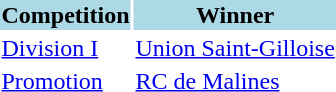<table>
<tr style="background:lightblue;">
<th>Competition</th>
<th>Winner</th>
</tr>
<tr>
<td><a href='#'>Division I</a></td>
<td><a href='#'>Union Saint-Gilloise</a></td>
</tr>
<tr>
<td><a href='#'>Promotion</a></td>
<td><a href='#'>RC de Malines</a></td>
</tr>
</table>
